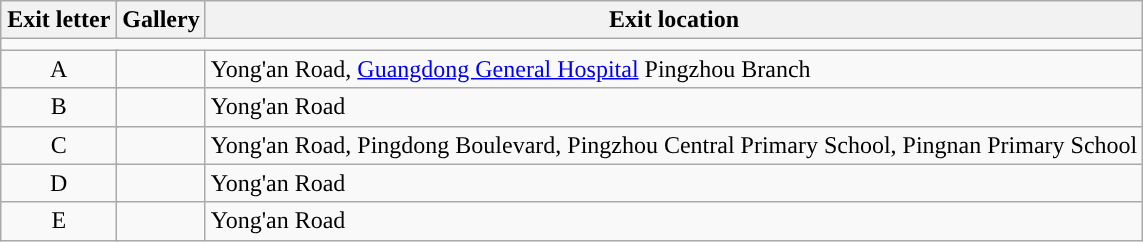<table class="wikitable">
<tr>
<th colspan=2 style="width:70px">Exit letter</th>
<th>Gallery</th>
<th>Exit location</th>
</tr>
<tr style="background:#">
<td colspan="4"></td>
</tr>
<tr>
<td colspan=2 align=center>A</td>
<td></td>
<td>Yong'an Road, <a href='#'>Guangdong General Hospital</a> Pingzhou Branch</td>
</tr>
<tr>
<td colspan=2 align=center>B</td>
<td></td>
<td>Yong'an Road</td>
</tr>
<tr>
<td colspan=2 align=center>C</td>
<td></td>
<td>Yong'an Road, Pingdong Boulevard, Pingzhou Central Primary School, Pingnan Primary School</td>
</tr>
<tr>
<td colspan=2 align=center>D</td>
<td></td>
<td>Yong'an Road</td>
</tr>
<tr>
<td colspan=2 align=center>E</td>
<td></td>
<td>Yong'an Road</td>
</tr>
</table>
